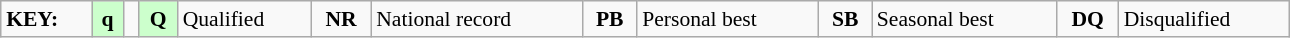<table class="wikitable" style="margin:0.5em auto; font-size:90%;position:relative;" width=68%>
<tr>
<td><strong>KEY:</strong></td>
<td bgcolor=ccffcc align=center><strong>q</strong></td>
<td></td>
<td bgcolor=ccffcc align=center><strong>Q</strong></td>
<td>Qualified</td>
<td align=center><strong>NR</strong></td>
<td>National record</td>
<td align=center><strong>PB</strong></td>
<td>Personal best</td>
<td align=center><strong>SB</strong></td>
<td>Seasonal best</td>
<td align=center><strong>DQ</strong></td>
<td>Disqualified</td>
</tr>
</table>
